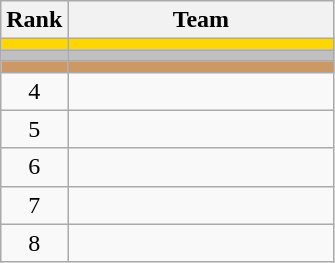<table class="wikitable">
<tr>
<th>Rank</th>
<th width=170>Team</th>
</tr>
<tr bgcolor=gold>
<td align=center></td>
<td></td>
</tr>
<tr bgcolor=silver>
<td align=center></td>
<td></td>
</tr>
<tr bgcolor=#cc9966>
<td align=center></td>
<td></td>
</tr>
<tr>
<td align=center>4</td>
<td></td>
</tr>
<tr>
<td align=center>5</td>
<td></td>
</tr>
<tr>
<td align=center>6</td>
<td></td>
</tr>
<tr>
<td align=center>7</td>
<td></td>
</tr>
<tr>
<td align=center>8</td>
<td></td>
</tr>
</table>
